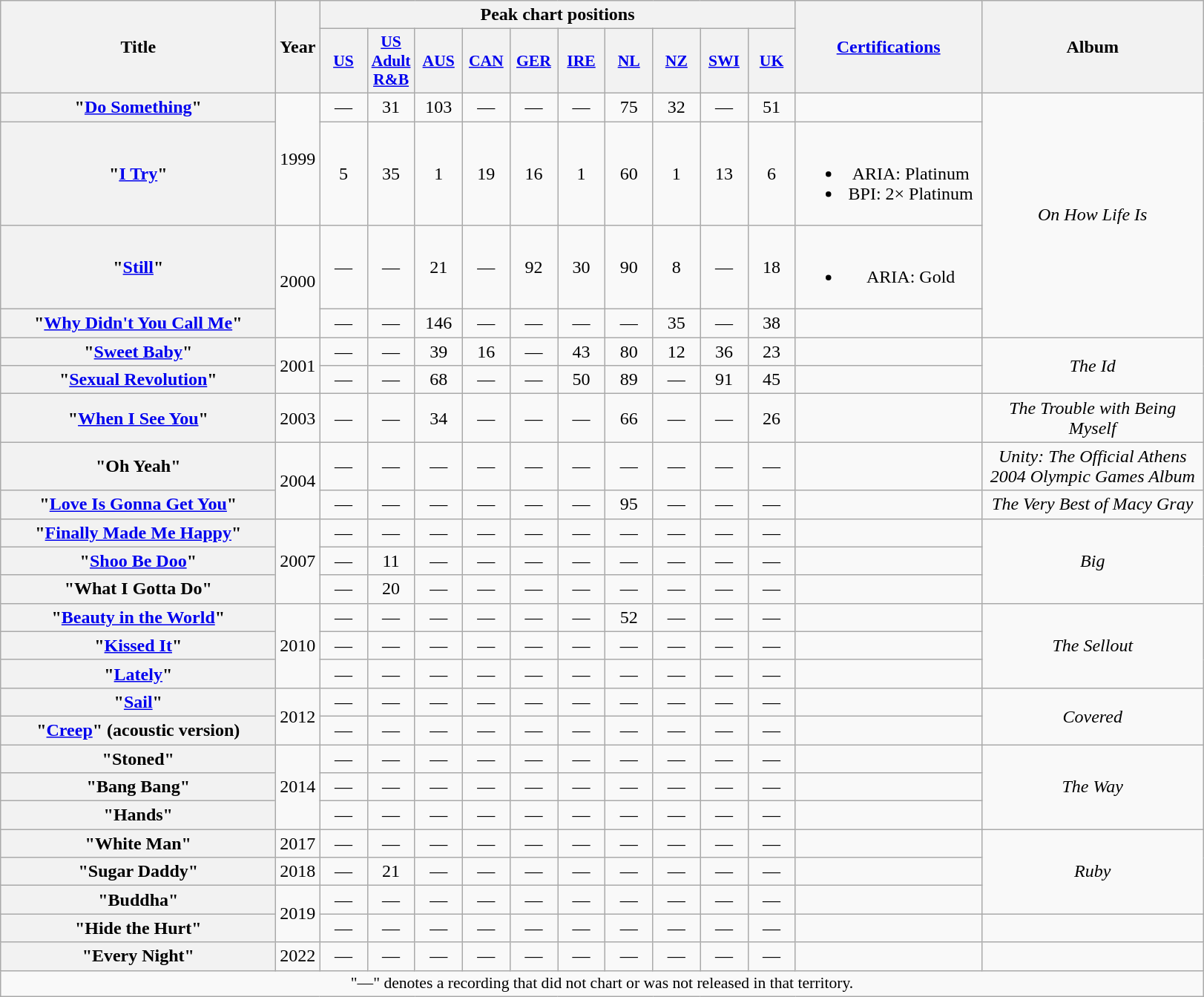<table class="wikitable plainrowheaders" style="text-align:center;">
<tr>
<th scope="col" rowspan="2" style="width:15em;">Title</th>
<th scope="col" rowspan="2" style="width:1em;">Year</th>
<th scope="col" colspan="10">Peak chart positions</th>
<th scope="col" rowspan="2" style="width:10em;"><a href='#'>Certifications</a></th>
<th scope="col" rowspan="2" style="width:12em;">Album</th>
</tr>
<tr>
<th scope="col" style="width:2.5em;font-size:90%;"><a href='#'>US</a><br></th>
<th scope="col" style="width:2.5em;font-size:90%;"><a href='#'>US<br>Adult<br>R&B</a><br></th>
<th scope="col" style="width:2.5em;font-size:90%;"><a href='#'>AUS</a><br></th>
<th scope="col" style="width:2.5em;font-size:90%;"><a href='#'>CAN</a><br></th>
<th scope="col" style="width:2.5em;font-size:90%;"><a href='#'>GER</a><br></th>
<th scope="col" style="width:2.5em;font-size:90%;"><a href='#'>IRE</a><br></th>
<th scope="col" style="width:2.5em;font-size:90%;"><a href='#'>NL</a><br></th>
<th scope="col" style="width:2.5em;font-size:90%;"><a href='#'>NZ</a><br></th>
<th scope="col" style="width:2.5em;font-size:90%;"><a href='#'>SWI</a><br></th>
<th scope="col" style="width:2.5em;font-size:90%;"><a href='#'>UK</a><br></th>
</tr>
<tr>
<th scope="row">"<a href='#'>Do Something</a>"</th>
<td rowspan="2">1999</td>
<td>—</td>
<td>31</td>
<td>103</td>
<td>—</td>
<td>—</td>
<td>—</td>
<td>75</td>
<td>32</td>
<td>—</td>
<td>51</td>
<td></td>
<td rowspan="4"><em>On How Life Is</em></td>
</tr>
<tr>
<th scope="row">"<a href='#'>I Try</a>"</th>
<td>5</td>
<td>35</td>
<td>1</td>
<td>19</td>
<td>16</td>
<td>1</td>
<td>60</td>
<td>1</td>
<td>13</td>
<td>6</td>
<td><br><ul><li>ARIA: Platinum</li><li>BPI: 2× Platinum</li></ul></td>
</tr>
<tr>
<th scope="row">"<a href='#'>Still</a>"</th>
<td rowspan="2">2000</td>
<td>—</td>
<td>—</td>
<td>21</td>
<td>—</td>
<td>92</td>
<td>30</td>
<td>90</td>
<td>8</td>
<td>—</td>
<td>18</td>
<td><br><ul><li>ARIA: Gold</li></ul></td>
</tr>
<tr>
<th scope="row">"<a href='#'>Why Didn't You Call Me</a>"</th>
<td>—</td>
<td>—</td>
<td>146</td>
<td>—</td>
<td>—</td>
<td>—</td>
<td>—</td>
<td>35</td>
<td>—</td>
<td>38</td>
<td></td>
</tr>
<tr>
<th scope="row">"<a href='#'>Sweet Baby</a>" <br></th>
<td rowspan="2">2001</td>
<td>—</td>
<td>—</td>
<td>39</td>
<td>16</td>
<td>—</td>
<td>43</td>
<td>80</td>
<td>12</td>
<td>36</td>
<td>23</td>
<td></td>
<td rowspan="2"><em>The Id</em></td>
</tr>
<tr>
<th scope="row">"<a href='#'>Sexual Revolution</a>"</th>
<td>—</td>
<td>—</td>
<td>68</td>
<td>—</td>
<td>—</td>
<td>50</td>
<td>89</td>
<td>—</td>
<td>91</td>
<td>45</td>
<td></td>
</tr>
<tr>
<th scope="row">"<a href='#'>When I See You</a>"</th>
<td>2003</td>
<td>—</td>
<td>—</td>
<td>34</td>
<td>—</td>
<td>—</td>
<td>—</td>
<td>66</td>
<td>—</td>
<td>—</td>
<td>26</td>
<td></td>
<td><em>The Trouble with Being Myself</em></td>
</tr>
<tr>
<th scope="row">"Oh Yeah"<br></th>
<td rowspan="2">2004</td>
<td>—</td>
<td>—</td>
<td>—</td>
<td>—</td>
<td>—</td>
<td>—</td>
<td>—</td>
<td>—</td>
<td>—</td>
<td>—</td>
<td></td>
<td><em>Unity: The Official Athens 2004 Olympic Games Album</em></td>
</tr>
<tr>
<th scope="row">"<a href='#'>Love Is Gonna Get You</a>"</th>
<td>—</td>
<td>—</td>
<td>—</td>
<td>—</td>
<td>—</td>
<td>—</td>
<td>95</td>
<td>—</td>
<td>—</td>
<td>—</td>
<td></td>
<td><em>The Very Best of Macy Gray</em></td>
</tr>
<tr>
<th scope="row">"<a href='#'>Finally Made Me Happy</a>" <br></th>
<td rowspan="3">2007</td>
<td>—</td>
<td>—</td>
<td>—</td>
<td>—</td>
<td>—</td>
<td>—</td>
<td>—</td>
<td>—</td>
<td>—</td>
<td>—</td>
<td></td>
<td rowspan="3"><em>Big</em></td>
</tr>
<tr>
<th scope="row">"<a href='#'>Shoo Be Doo</a>"</th>
<td>—</td>
<td>11</td>
<td>—</td>
<td>—</td>
<td>—</td>
<td>—</td>
<td>—</td>
<td>—</td>
<td>—</td>
<td>—</td>
<td></td>
</tr>
<tr>
<th scope="row">"What I Gotta Do"</th>
<td>—</td>
<td>20</td>
<td>—</td>
<td>—</td>
<td>—</td>
<td>—</td>
<td>—</td>
<td>—</td>
<td>—</td>
<td>—</td>
<td></td>
</tr>
<tr>
<th scope="row">"<a href='#'>Beauty in the World</a>"</th>
<td rowspan="3">2010</td>
<td>—</td>
<td>—</td>
<td>—</td>
<td>—</td>
<td>—</td>
<td>—</td>
<td>52</td>
<td>—</td>
<td>—</td>
<td>—</td>
<td></td>
<td rowspan="3"><em>The Sellout</em></td>
</tr>
<tr>
<th scope="row">"<a href='#'>Kissed It</a>" <br></th>
<td>—</td>
<td>—</td>
<td>—</td>
<td>—</td>
<td>—</td>
<td>—</td>
<td>—</td>
<td>—</td>
<td>—</td>
<td>—</td>
<td></td>
</tr>
<tr>
<th scope="row">"<a href='#'>Lately</a>"</th>
<td>—</td>
<td>—</td>
<td>—</td>
<td>—</td>
<td>—</td>
<td>—</td>
<td>—</td>
<td>—</td>
<td>—</td>
<td>—</td>
<td></td>
</tr>
<tr>
<th scope="row">"<a href='#'>Sail</a>"</th>
<td rowspan="2">2012</td>
<td>—</td>
<td>—</td>
<td>—</td>
<td>—</td>
<td>—</td>
<td>—</td>
<td>—</td>
<td>—</td>
<td>—</td>
<td>—</td>
<td></td>
<td rowspan="2"><em>Covered</em></td>
</tr>
<tr>
<th scope="row">"<a href='#'>Creep</a>" (acoustic version)</th>
<td>—</td>
<td>—</td>
<td>—</td>
<td>—</td>
<td>—</td>
<td>—</td>
<td>—</td>
<td>—</td>
<td>—</td>
<td>—</td>
<td></td>
</tr>
<tr>
<th scope="row">"Stoned"</th>
<td rowspan="3">2014</td>
<td>—</td>
<td>—</td>
<td>—</td>
<td>—</td>
<td>—</td>
<td>—</td>
<td>—</td>
<td>—</td>
<td>—</td>
<td>—</td>
<td></td>
<td rowspan="3"><em>The Way</em></td>
</tr>
<tr>
<th scope="row">"Bang Bang"</th>
<td>—</td>
<td>—</td>
<td>—</td>
<td>—</td>
<td>—</td>
<td>—</td>
<td>—</td>
<td>—</td>
<td>—</td>
<td>—</td>
<td></td>
</tr>
<tr>
<th scope="row">"Hands"</th>
<td>—</td>
<td>—</td>
<td>—</td>
<td>—</td>
<td>—</td>
<td>—</td>
<td>—</td>
<td>—</td>
<td>—</td>
<td>—</td>
<td></td>
</tr>
<tr>
<th scope="row">"White Man"</th>
<td>2017</td>
<td>—</td>
<td>—</td>
<td>—</td>
<td>—</td>
<td>—</td>
<td>—</td>
<td>—</td>
<td>—</td>
<td>—</td>
<td>—</td>
<td></td>
<td rowspan="3"><em>Ruby</em></td>
</tr>
<tr>
<th scope="row">"Sugar Daddy"</th>
<td>2018</td>
<td>—</td>
<td>21</td>
<td>—</td>
<td>—</td>
<td>—</td>
<td>—</td>
<td>—</td>
<td>—</td>
<td>—</td>
<td>—</td>
<td></td>
</tr>
<tr>
<th scope="row">"Buddha"<br></th>
<td rowspan="2">2019</td>
<td>—</td>
<td>—</td>
<td>—</td>
<td>—</td>
<td>—</td>
<td>—</td>
<td>—</td>
<td>—</td>
<td>—</td>
<td>—</td>
<td></td>
</tr>
<tr>
<th scope="row">"Hide the Hurt"</th>
<td>—</td>
<td>—</td>
<td>—</td>
<td>—</td>
<td>—</td>
<td>—</td>
<td>—</td>
<td>—</td>
<td>—</td>
<td>—</td>
<td></td>
<td></td>
</tr>
<tr>
<th scope="row">"Every Night"<br></th>
<td>2022</td>
<td>—</td>
<td>—</td>
<td>—</td>
<td>—</td>
<td>—</td>
<td>—</td>
<td>—</td>
<td>—</td>
<td>—</td>
<td>—</td>
<td></td>
<td></td>
</tr>
<tr>
<td colspan="14" style="font-size:90%">"—" denotes a recording that did not chart or was not released in that territory.</td>
</tr>
</table>
